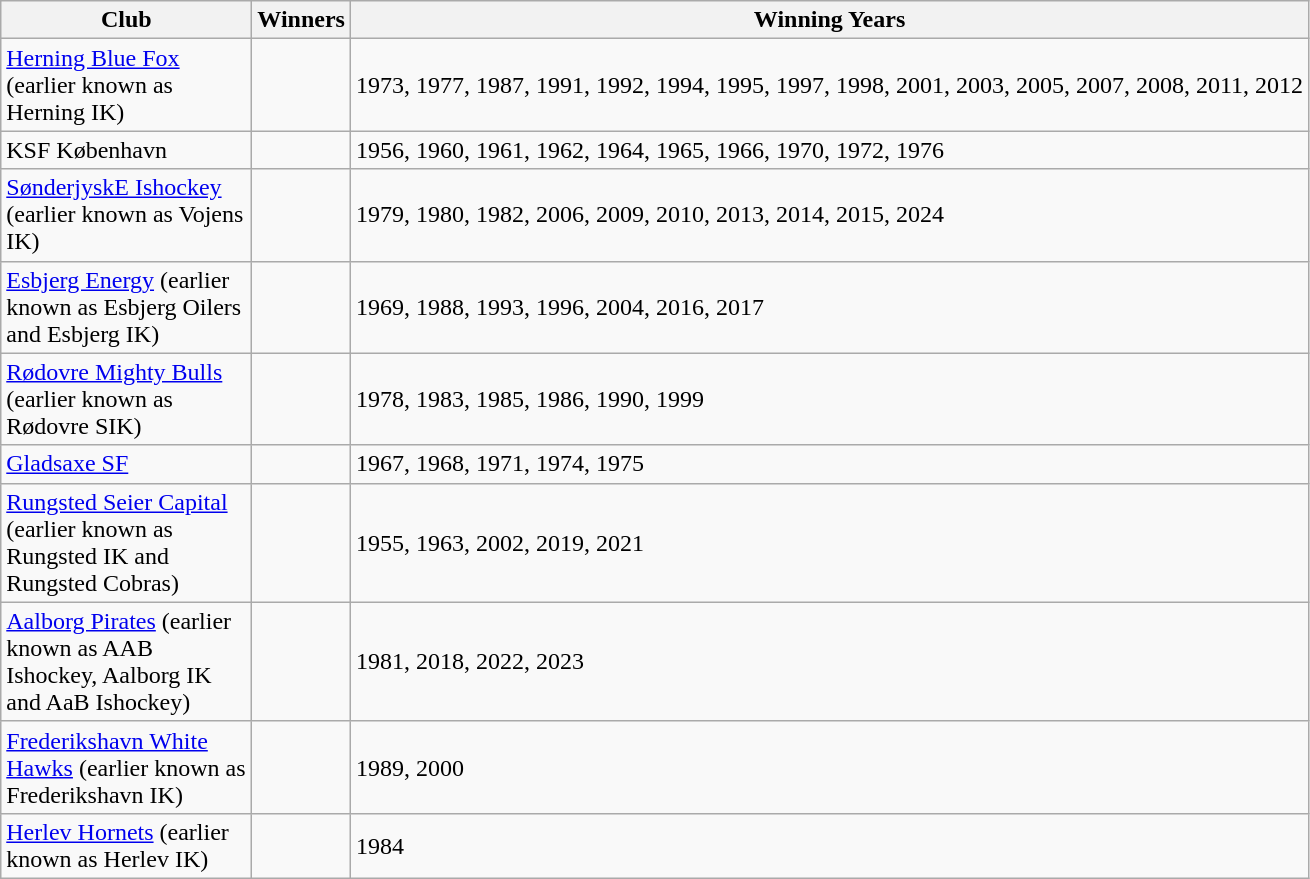<table class="wikitable">
<tr>
<th style="width:10em">Club</th>
<th>Winners</th>
<th>Winning Years</th>
</tr>
<tr>
<td><a href='#'>Herning Blue Fox</a> (earlier known as Herning IK)</td>
<td></td>
<td>1973, 1977, 1987, 1991, 1992, 1994, 1995, 1997, 1998, 2001, 2003, 2005, 2007, 2008, 2011, 2012</td>
</tr>
<tr>
<td>KSF København</td>
<td></td>
<td>1956, 1960, 1961, 1962, 1964, 1965, 1966, 1970, 1972, 1976</td>
</tr>
<tr>
<td><a href='#'>SønderjyskE Ishockey</a> (earlier known as Vojens IK)</td>
<td></td>
<td>1979, 1980, 1982, 2006, 2009, 2010, 2013, 2014, 2015, 2024</td>
</tr>
<tr>
<td><a href='#'>Esbjerg Energy</a> (earlier known as Esbjerg Oilers and Esbjerg IK)</td>
<td></td>
<td>1969, 1988, 1993, 1996, 2004, 2016, 2017</td>
</tr>
<tr>
<td><a href='#'>Rødovre Mighty Bulls</a> (earlier known as Rødovre SIK)</td>
<td></td>
<td>1978, 1983, 1985, 1986, 1990, 1999</td>
</tr>
<tr>
<td><a href='#'>Gladsaxe SF</a></td>
<td></td>
<td>1967, 1968, 1971, 1974, 1975</td>
</tr>
<tr>
<td><a href='#'>Rungsted Seier Capital</a> (earlier known as Rungsted IK and Rungsted Cobras)</td>
<td></td>
<td>1955, 1963, 2002, 2019, 2021</td>
</tr>
<tr>
<td><a href='#'>Aalborg Pirates</a> (earlier known as AAB Ishockey, Aalborg IK and AaB Ishockey)</td>
<td></td>
<td>1981, 2018, 2022, 2023</td>
</tr>
<tr>
<td><a href='#'>Frederikshavn White Hawks</a> (earlier known as Frederikshavn IK)</td>
<td></td>
<td>1989, 2000</td>
</tr>
<tr>
<td><a href='#'>Herlev Hornets</a> (earlier known as Herlev IK)</td>
<td></td>
<td>1984</td>
</tr>
</table>
